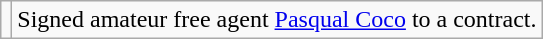<table class="wikitable">
<tr>
<td></td>
<td>Signed amateur free agent <a href='#'>Pasqual Coco</a> to a contract.</td>
</tr>
</table>
